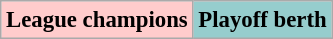<table class="wikitable" style="font-size:95%">
<tr>
<td align="center" bgcolor="#FFCCCC"><strong>League champions</strong></td>
<td align="center" bgcolor="#96CDCD"><strong>Playoff berth</strong></td>
</tr>
</table>
